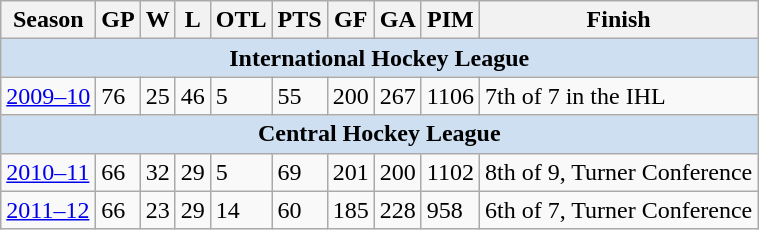<table class="wikitable">
<tr>
<th>Season</th>
<th>GP</th>
<th>W</th>
<th>L</th>
<th>OTL</th>
<th>PTS</th>
<th>GF</th>
<th>GA</th>
<th>PIM</th>
<th>Finish</th>
</tr>
<tr>
<td colspan=20 style="text-align:center; background:#cedff2;"><strong>International Hockey League</strong></td>
</tr>
<tr>
<td><a href='#'>2009–10</a></td>
<td>76</td>
<td>25</td>
<td>46</td>
<td>5</td>
<td>55</td>
<td>200</td>
<td>267</td>
<td>1106</td>
<td>7th of 7 in the IHL</td>
</tr>
<tr>
<td colspan=20 style="text-align:center; background:#cedff2;"><strong>Central Hockey League</strong></td>
</tr>
<tr>
<td><a href='#'>2010–11</a></td>
<td>66</td>
<td>32</td>
<td>29</td>
<td>5</td>
<td>69</td>
<td>201</td>
<td>200</td>
<td>1102</td>
<td>8th of 9, Turner Conference</td>
</tr>
<tr>
<td><a href='#'>2011–12</a></td>
<td>66</td>
<td>23</td>
<td>29</td>
<td>14</td>
<td>60</td>
<td>185</td>
<td>228</td>
<td>958</td>
<td>6th of 7, Turner Conference</td>
</tr>
</table>
